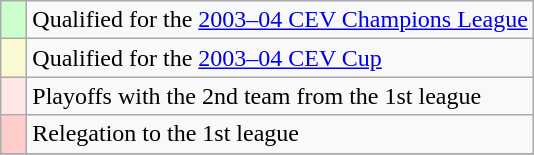<table class="wikitable" style="text-align: left;">
<tr>
<td width="10" bgcolor="#CCFFCC"></td>
<td>Qualified for the <a href='#'>2003–04 CEV Champions League</a></td>
</tr>
<tr>
<td width="10" bgcolor="#FAFAD2"></td>
<td>Qualified for the <a href='#'>2003–04 CEV Cup</a></td>
</tr>
<tr>
<td width="10" bgcolor="#FFE7E7"></td>
<td>Playoffs with the 2nd team from the 1st league</td>
</tr>
<tr>
<td width="10" bgcolor="#FFCCCC"></td>
<td>Relegation to the 1st league</td>
</tr>
<tr>
</tr>
</table>
